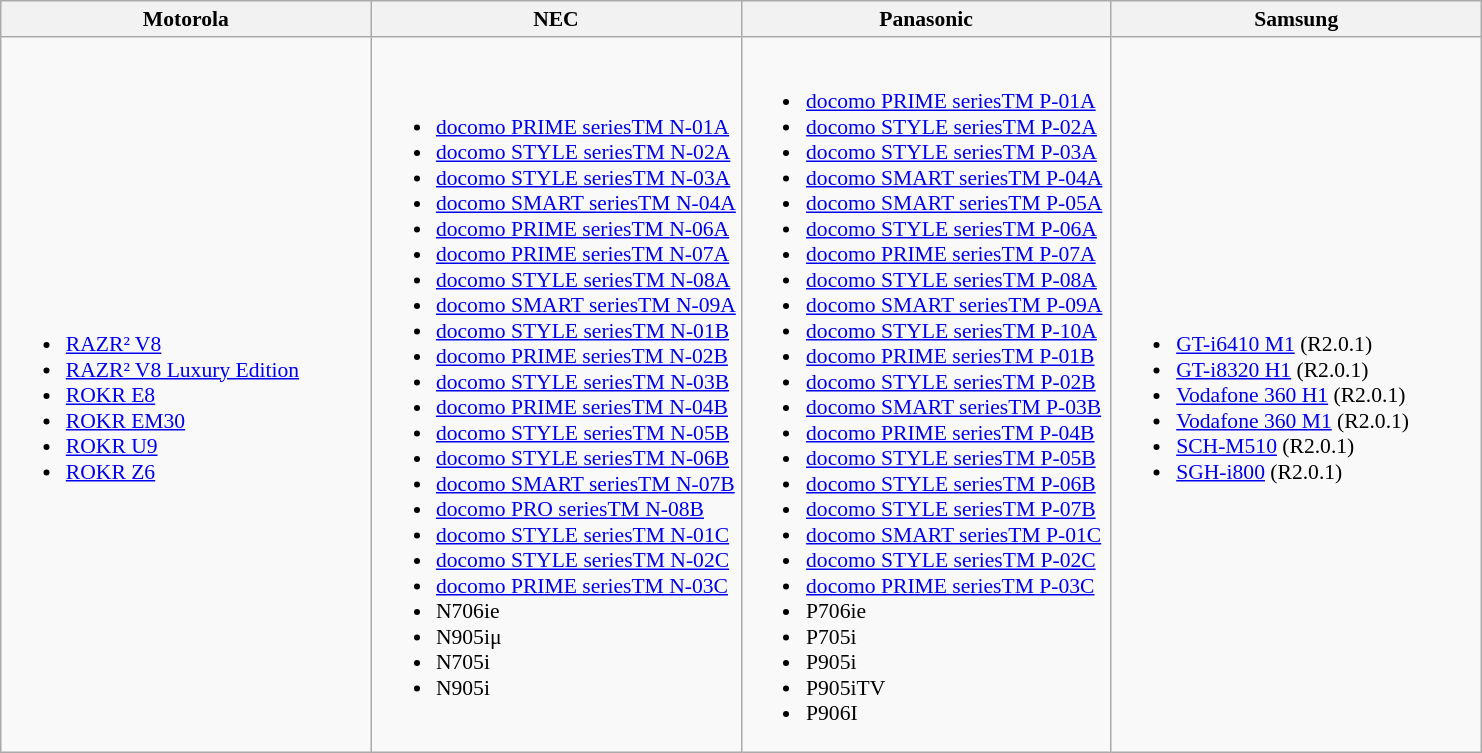<table class="wikitable" style="text-align:left; font-size: 90%;">
<tr>
<th width="240">Motorola</th>
<th width="240">NEC</th>
<th width="240">Panasonic</th>
<th width="240">Samsung</th>
</tr>
<tr>
<td><br><ul><li><a href='#'>RAZR² V8</a></li><li><a href='#'>RAZR² V8 Luxury Edition</a></li><li><a href='#'>ROKR E8</a></li><li><a href='#'>ROKR EM30</a></li><li><a href='#'>ROKR U9</a></li><li><a href='#'>ROKR Z6</a></li></ul></td>
<td><br><ul><li><a href='#'>docomo PRIME seriesTM N-01A</a></li><li><a href='#'>docomo STYLE seriesTM N-02A</a></li><li><a href='#'>docomo STYLE seriesTM N-03A</a></li><li><a href='#'>docomo SMART seriesTM N-04A</a></li><li><a href='#'>docomo PRIME seriesTM N-06A</a></li><li><a href='#'>docomo PRIME seriesTM N-07A</a></li><li><a href='#'>docomo STYLE seriesTM N-08A</a></li><li><a href='#'>docomo SMART seriesTM N-09A</a></li><li><a href='#'>docomo STYLE seriesTM N-01B</a></li><li><a href='#'>docomo PRIME seriesTM N-02B</a></li><li><a href='#'>docomo STYLE seriesTM N-03B</a></li><li><a href='#'>docomo PRIME seriesTM N-04B</a></li><li><a href='#'>docomo STYLE seriesTM N-05B</a></li><li><a href='#'>docomo STYLE seriesTM N-06B</a></li><li><a href='#'>docomo SMART seriesTM N-07B</a></li><li><a href='#'>docomo PRO seriesTM N-08B</a></li><li><a href='#'>docomo STYLE seriesTM N-01C</a></li><li><a href='#'>docomo STYLE seriesTM N-02C</a></li><li><a href='#'>docomo PRIME seriesTM N-03C</a></li><li>N706ie</li><li>N905iμ</li><li>N705i</li><li>N905i</li></ul></td>
<td><br><ul><li><a href='#'>docomo PRIME seriesTM P-01A</a></li><li><a href='#'>docomo STYLE seriesTM P-02A</a></li><li><a href='#'>docomo STYLE seriesTM P-03A</a></li><li><a href='#'>docomo SMART seriesTM P-04A</a></li><li><a href='#'>docomo SMART seriesTM P-05A</a></li><li><a href='#'>docomo STYLE seriesTM P-06A</a></li><li><a href='#'>docomo PRIME seriesTM P-07A</a></li><li><a href='#'>docomo STYLE seriesTM P-08A</a></li><li><a href='#'>docomo SMART seriesTM P-09A</a></li><li><a href='#'>docomo STYLE seriesTM P-10A</a></li><li><a href='#'>docomo PRIME seriesTM P-01B</a></li><li><a href='#'>docomo STYLE seriesTM P-02B</a></li><li><a href='#'>docomo SMART seriesTM P-03B</a></li><li><a href='#'>docomo PRIME seriesTM P-04B</a></li><li><a href='#'>docomo STYLE seriesTM P-05B</a></li><li><a href='#'>docomo STYLE seriesTM P-06B</a></li><li><a href='#'>docomo STYLE seriesTM P-07B</a></li><li><a href='#'>docomo SMART seriesTM P-01C</a></li><li><a href='#'>docomo STYLE seriesTM P-02C</a></li><li><a href='#'>docomo PRIME seriesTM P-03C</a></li><li>P706ie</li><li>P705i</li><li>P905i</li><li>P905iTV</li><li>P906I</li></ul></td>
<td><br><ul><li><a href='#'>GT-i6410 M1</a> (R2.0.1)</li><li><a href='#'>GT-i8320 H1</a> (R2.0.1)</li><li><a href='#'>Vodafone 360 H1</a> (R2.0.1)</li><li><a href='#'>Vodafone 360 M1</a> (R2.0.1)</li><li><a href='#'>SCH-M510</a> (R2.0.1)</li><li><a href='#'>SGH-i800</a> (R2.0.1)</li></ul></td>
</tr>
</table>
